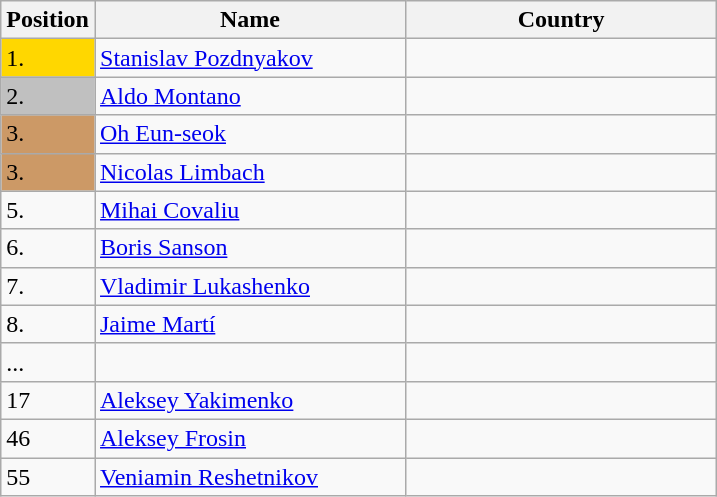<table class="wikitable">
<tr>
<th width="10">Position</th>
<th width="200">Name</th>
<th width="200">Country</th>
</tr>
<tr>
<td bgcolor="gold">1.</td>
<td><a href='#'>Stanislav Pozdnyakov</a></td>
<td></td>
</tr>
<tr>
<td bgcolor="silver">2.</td>
<td><a href='#'>Aldo Montano</a></td>
<td></td>
</tr>
<tr>
<td bgcolor="#CC9966">3.</td>
<td><a href='#'>Oh Eun-seok</a></td>
<td></td>
</tr>
<tr>
<td bgcolor="#CC9966">3.</td>
<td><a href='#'>Nicolas Limbach</a></td>
<td></td>
</tr>
<tr>
<td>5.</td>
<td><a href='#'>Mihai Covaliu</a></td>
<td></td>
</tr>
<tr>
<td>6.</td>
<td><a href='#'>Boris Sanson</a></td>
<td></td>
</tr>
<tr>
<td>7.</td>
<td><a href='#'>Vladimir Lukashenko</a></td>
<td></td>
</tr>
<tr>
<td>8.</td>
<td><a href='#'>Jaime Martí</a></td>
<td></td>
</tr>
<tr>
<td>...</td>
<td></td>
<td></td>
</tr>
<tr>
<td>17</td>
<td><a href='#'>Aleksey Yakimenko</a></td>
<td></td>
</tr>
<tr>
<td>46</td>
<td><a href='#'>Aleksey Frosin</a></td>
<td></td>
</tr>
<tr>
<td>55</td>
<td><a href='#'>Veniamin Reshetnikov</a></td>
<td></td>
</tr>
</table>
